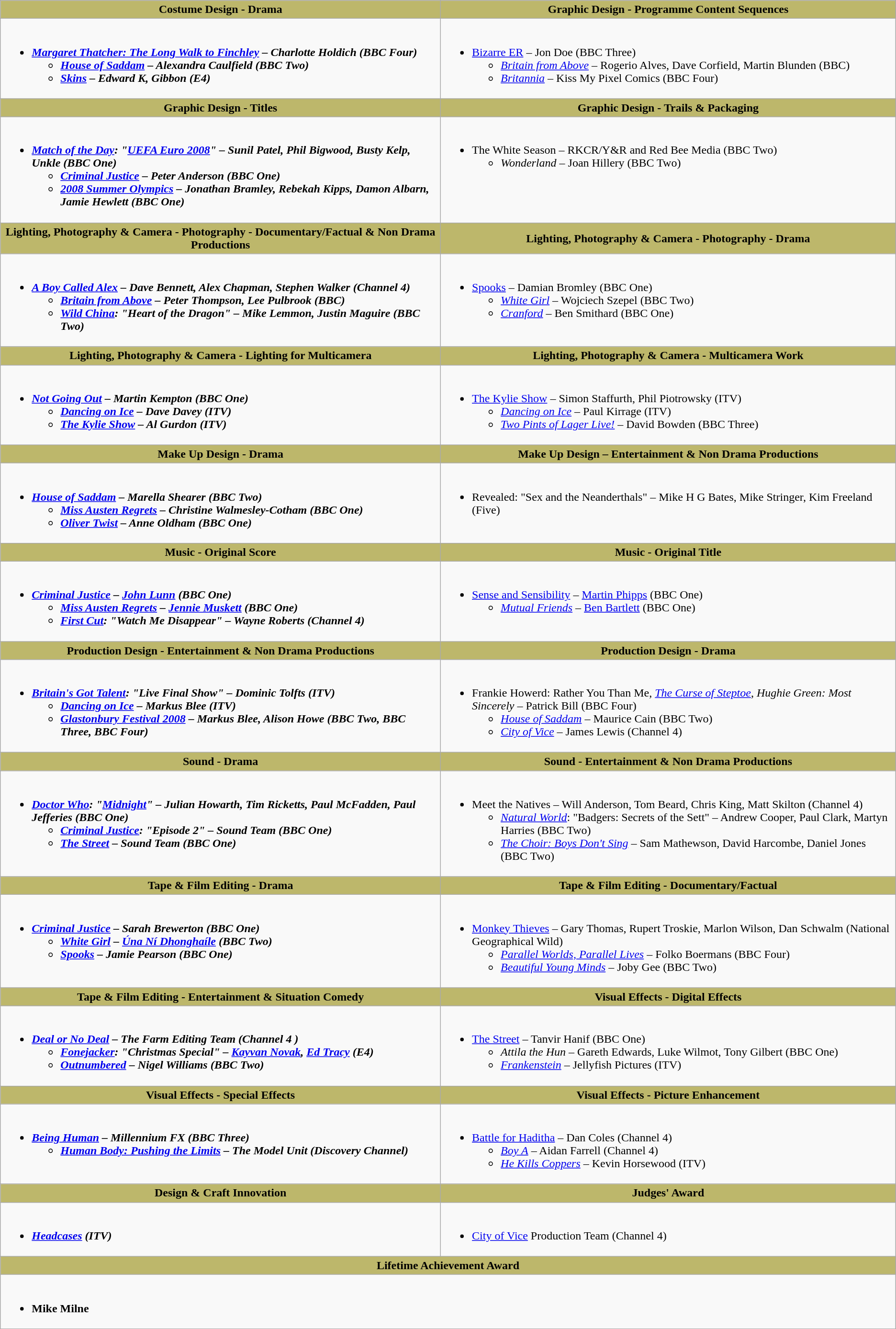<table class=wikitable>
<tr>
<th style="background:#BDB76B;" width:50%">Costume Design - Drama</th>
<th style="background:#BDB76B;" width:50%">Graphic Design - Programme Content Sequences</th>
</tr>
<tr>
<td valign="top"><br><ul><li><strong><em><a href='#'>Margaret Thatcher: The Long Walk to Finchley</a><em> – Charlotte Holdich (BBC Four)<strong><ul><li></em><a href='#'>House of Saddam</a><em> – Alexandra Caulfield (BBC Two)</li><li></em><a href='#'>Skins</a><em> – Edward K, Gibbon (E4)</li></ul></li></ul></td>
<td valign="top"><br><ul><li></em></strong><a href='#'>Bizarre ER</a></em> – Jon Doe (BBC Three)</strong><ul><li><em><a href='#'>Britain from Above</a></em> – Rogerio Alves, Dave Corfield, Martin Blunden (BBC)</li><li><em><a href='#'>Britannia</a></em> – Kiss My Pixel Comics (BBC Four)</li></ul></li></ul></td>
</tr>
<tr>
<th style="background:#BDB76B;" width:50%">Graphic Design - Titles</th>
<th style="background:#BDB76B;" width:50%">Graphic Design - Trails & Packaging</th>
</tr>
<tr>
<td valign="top"><br><ul><li><strong><em><a href='#'>Match of the Day</a><em>: "<a href='#'>UEFA Euro 2008</a>" – Sunil Patel, Phil Bigwood, Busty Kelp, Unkle (BBC One)<strong><ul><li></em><a href='#'>Criminal Justice</a><em> – Peter Anderson (BBC One)</li><li></em><a href='#'>2008 Summer Olympics</a><em> – Jonathan Bramley, Rebekah Kipps, Damon Albarn, Jamie Hewlett (BBC One)</li></ul></li></ul></td>
<td valign="top"><br><ul><li></em></strong>The White Season</em> – RKCR/Y&R and Red Bee Media (BBC Two)</strong><ul><li><em>Wonderland</em> – Joan Hillery (BBC Two)</li></ul></li></ul></td>
</tr>
<tr>
<th style="background:#BDB76B;" width:50%">Lighting, Photography & Camera - Photography - Documentary/Factual & Non Drama Productions</th>
<th style="background:#BDB76B;" width:50%">Lighting, Photography & Camera - Photography - Drama</th>
</tr>
<tr>
<td valign="top"><br><ul><li><strong><em><a href='#'>A Boy Called Alex</a><em> – Dave Bennett, Alex Chapman, Stephen Walker (Channel 4)<strong><ul><li></em><a href='#'>Britain from Above</a><em> – Peter Thompson, Lee Pulbrook (BBC)</li><li></em><a href='#'>Wild China</a><em>: "Heart of the Dragon" – Mike Lemmon, Justin Maguire (BBC Two)</li></ul></li></ul></td>
<td valign="top"><br><ul><li></em></strong><a href='#'>Spooks</a></em> – Damian Bromley (BBC One)</strong><ul><li><em><a href='#'>White Girl</a></em> – Wojciech Szepel (BBC Two)</li><li><em><a href='#'>Cranford</a></em> – Ben Smithard (BBC One)</li></ul></li></ul></td>
</tr>
<tr>
<th style="background:#BDB76B;" width:50%">Lighting, Photography & Camera - Lighting for Multicamera</th>
<th style="background:#BDB76B;" width:50%">Lighting, Photography & Camera - Multicamera Work</th>
</tr>
<tr>
<td valign="top"><br><ul><li><strong><em><a href='#'>Not Going Out</a><em> – Martin Kempton (BBC One)<strong><ul><li></em><a href='#'>Dancing on Ice</a><em> – Dave Davey (ITV)</li><li></em><a href='#'>The Kylie Show</a><em> – Al Gurdon (ITV)</li></ul></li></ul></td>
<td valign="top"><br><ul><li></em></strong><a href='#'>The Kylie Show</a></em> – Simon Staffurth, Phil Piotrowsky (ITV)</strong><ul><li><em><a href='#'>Dancing on Ice</a></em> – Paul Kirrage (ITV)</li><li><em><a href='#'>Two Pints of Lager Live!</a></em> – David Bowden (BBC Three)</li></ul></li></ul></td>
</tr>
<tr>
<th style="background:#BDB76B;" width:50%">Make Up Design - Drama</th>
<th style="background:#BDB76B;" width:50%">Make Up Design – Entertainment & Non Drama Productions</th>
</tr>
<tr>
<td valign="top"><br><ul><li><strong><em><a href='#'>House of Saddam</a><em> – Marella Shearer (BBC Two)<strong><ul><li></em><a href='#'>Miss Austen Regrets</a><em> – Christine Walmesley-Cotham (BBC One)</li><li></em><a href='#'>Oliver Twist</a><em> – Anne Oldham (BBC One)</li></ul></li></ul></td>
<td valign="top"><br><ul><li></em></strong>Revealed</em>: "Sex and the Neanderthals" – Mike H G Bates, Mike Stringer, Kim Freeland (Five)</strong></li></ul></td>
</tr>
<tr>
<th style="background:#BDB76B;" width:50%">Music - Original Score</th>
<th style="background:#BDB76B;" width:50%">Music - Original Title</th>
</tr>
<tr>
<td valign="top"><br><ul><li><strong><em><a href='#'>Criminal Justice</a><em> – <a href='#'>John Lunn</a> (BBC One)<strong><ul><li></em><a href='#'>Miss Austen Regrets</a><em> – <a href='#'>Jennie Muskett</a> (BBC One)</li><li></em><a href='#'>First Cut</a><em>: "Watch Me Disappear" – Wayne Roberts (Channel 4)</li></ul></li></ul></td>
<td valign="top"><br><ul><li></em></strong><a href='#'>Sense and Sensibility</a></em> – <a href='#'>Martin Phipps</a> (BBC One)</strong><ul><li><em><a href='#'>Mutual Friends</a></em> – <a href='#'>Ben Bartlett</a> (BBC One)</li></ul></li></ul></td>
</tr>
<tr>
<th style="background:#BDB76B;" width:50%">Production Design - Entertainment & Non Drama Productions</th>
<th style="background:#BDB76B;" width:50%">Production Design - Drama</th>
</tr>
<tr>
<td valign="top"><br><ul><li><strong><em><a href='#'>Britain's Got Talent</a><em>: "Live Final Show" – Dominic Tolfts (ITV)<strong><ul><li></em><a href='#'>Dancing on Ice</a><em> – Markus Blee (ITV)</li><li></em><a href='#'>Glastonbury Festival 2008</a><em> – Markus Blee, Alison Howe (BBC Two, BBC Three, BBC Four)</li></ul></li></ul></td>
<td valign="top"><br><ul><li></em></strong>Frankie Howerd: Rather You Than Me</em>, <em><a href='#'>The Curse of Steptoe</a></em>, <em>Hughie Green: Most Sincerely</em> – Patrick Bill (BBC Four)</strong><ul><li><em><a href='#'>House of Saddam</a></em> – Maurice Cain (BBC Two)</li><li><em><a href='#'>City of Vice</a></em> – James Lewis (Channel 4)</li></ul></li></ul></td>
</tr>
<tr>
<th style="background:#BDB76B;" width:50%">Sound - Drama</th>
<th style="background:#BDB76B;" width:50%">Sound - Entertainment & Non Drama Productions</th>
</tr>
<tr>
<td valign="top"><br><ul><li><strong><em><a href='#'>Doctor Who</a><em>: "<a href='#'>Midnight</a>" – Julian Howarth, Tim Ricketts, Paul McFadden, Paul Jefferies (BBC One)<strong><ul><li></em><a href='#'>Criminal Justice</a><em>: "Episode 2" – Sound Team (BBC One)</li><li></em><a href='#'>The Street</a><em> – Sound Team (BBC One)</li></ul></li></ul></td>
<td valign="top"><br><ul><li></em></strong>Meet the Natives</em> – Will Anderson, Tom Beard, Chris King, Matt Skilton (Channel 4)</strong><ul><li><em><a href='#'>Natural World</a></em>: "Badgers: Secrets of the Sett" – Andrew Cooper, Paul Clark, Martyn Harries (BBC Two)</li><li><em><a href='#'>The Choir: Boys Don't Sing</a></em> – Sam Mathewson, David Harcombe, Daniel Jones (BBC Two)</li></ul></li></ul></td>
</tr>
<tr>
<th style="background:#BDB76B;" width:50%">Tape & Film Editing - Drama</th>
<th style="background:#BDB76B;" width:50%">Tape & Film Editing - Documentary/Factual</th>
</tr>
<tr>
<td valign="top"><br><ul><li><strong><em><a href='#'>Criminal Justice</a><em> – Sarah Brewerton (BBC One)<strong><ul><li></em><a href='#'>White Girl</a><em> – <a href='#'>Úna Ní Dhonghaíle</a> (BBC Two)</li><li></em><a href='#'>Spooks</a><em> – Jamie Pearson (BBC One)</li></ul></li></ul></td>
<td valign="top"><br><ul><li></em></strong><a href='#'>Monkey Thieves</a></em> – Gary Thomas, Rupert Troskie, Marlon Wilson, Dan Schwalm  (National Geographical Wild)</strong><ul><li><em><a href='#'>Parallel Worlds, Parallel Lives</a></em> – Folko Boermans (BBC Four)</li><li><em><a href='#'>Beautiful Young Minds</a></em> – Joby Gee (BBC Two)</li></ul></li></ul></td>
</tr>
<tr>
<th style="background:#BDB76B;" width:50%">Tape & Film Editing - Entertainment & Situation Comedy</th>
<th style="background:#BDB76B;" width:50%">Visual Effects - Digital Effects</th>
</tr>
<tr>
<td valign="top"><br><ul><li><strong><em><a href='#'>Deal or No Deal</a><em> – The Farm Editing Team (Channel 4 )<strong><ul><li></em><a href='#'>Fonejacker</a><em>: "Christmas Special" – <a href='#'>Kayvan Novak</a>, <a href='#'>Ed Tracy</a> (E4)</li><li></em><a href='#'>Outnumbered</a><em> – Nigel Williams (BBC Two)</li></ul></li></ul></td>
<td valign="top"><br><ul><li></em></strong><a href='#'>The Street</a></em> – Tanvir Hanif (BBC One)</strong><ul><li><em>Attila the Hun</em> – Gareth Edwards, Luke Wilmot, Tony Gilbert (BBC One)</li><li><em><a href='#'>Frankenstein</a></em> – Jellyfish Pictures (ITV)</li></ul></li></ul></td>
</tr>
<tr>
<th style="background:#BDB76B;" width:50%">Visual Effects - Special Effects</th>
<th style="background:#BDB76B;" width:50%">Visual Effects - Picture Enhancement</th>
</tr>
<tr>
<td valign="top"><br><ul><li><strong><em><a href='#'>Being Human</a><em> – Millennium FX (BBC Three)<strong><ul><li></em><a href='#'>Human Body: Pushing the Limits</a><em> – The Model Unit (Discovery Channel)</li></ul></li></ul></td>
<td valign="top"><br><ul><li></em></strong><a href='#'>Battle for Haditha</a></em> – Dan Coles (Channel 4)</strong><ul><li><em><a href='#'>Boy A</a></em> – Aidan Farrell (Channel 4)</li><li><em><a href='#'>He Kills Coppers</a></em> – Kevin Horsewood (ITV)</li></ul></li></ul></td>
</tr>
<tr>
<th style="background:#BDB76B;" width:50%">Design & Craft Innovation</th>
<th style="background:#BDB76B;" width:50%">Judges' Award</th>
</tr>
<tr>
<td valign="top"><br><ul><li><strong><em><a href='#'>Headcases</a><em> (ITV)<strong></li></ul></td>
<td valign="top"><br><ul><li></em></strong><a href='#'>City of Vice</a></em> Production Team (Channel 4)</strong></li></ul></td>
</tr>
<tr>
<th colspan="2" style="background:#BDB76B;" width:50%">Lifetime Achievement Award</th>
</tr>
<tr>
<td colspan="2" valign="top"><br><ul><li><strong>Mike Milne</strong></li></ul></td>
</tr>
<tr>
</tr>
</table>
